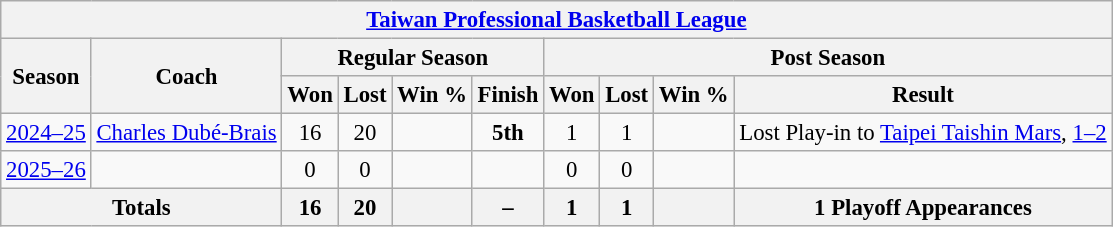<table class="wikitable" style="font-size: 95%; text-align:center;">
<tr>
<th colspan="10"><a href='#'>Taiwan Professional Basketball League</a></th>
</tr>
<tr>
<th rowspan="2">Season</th>
<th rowspan="2">Coach</th>
<th colspan="4">Regular Season</th>
<th colspan="4">Post Season</th>
</tr>
<tr>
<th>Won</th>
<th>Lost</th>
<th>Win %</th>
<th>Finish</th>
<th>Won</th>
<th>Lost</th>
<th>Win %</th>
<th>Result</th>
</tr>
<tr>
<td><a href='#'>2024–25</a></td>
<td><a href='#'>Charles Dubé-Brais</a></td>
<td>16</td>
<td>20</td>
<td></td>
<td><strong>5th</strong></td>
<td>1</td>
<td>1</td>
<td></td>
<td>Lost Play-in to <a href='#'>Taipei Taishin Mars</a>, <a href='#'>1–2</a></td>
</tr>
<tr>
<td><a href='#'>2025–26</a></td>
<td></td>
<td>0</td>
<td>0</td>
<td></td>
<td></td>
<td>0</td>
<td>0</td>
<td></td>
<td></td>
</tr>
<tr>
<th colspan="2">Totals</th>
<th>16</th>
<th>20</th>
<th></th>
<th>–</th>
<th>1</th>
<th>1</th>
<th></th>
<th>1 Playoff Appearances</th>
</tr>
</table>
